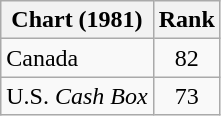<table class="wikitable">
<tr>
<th>Chart (1981)</th>
<th>Rank</th>
</tr>
<tr>
<td>Canada</td>
<td style="text-align:center;">82</td>
</tr>
<tr>
<td>U.S. <em>Cash Box</em></td>
<td style="text-align:center;">73</td>
</tr>
</table>
